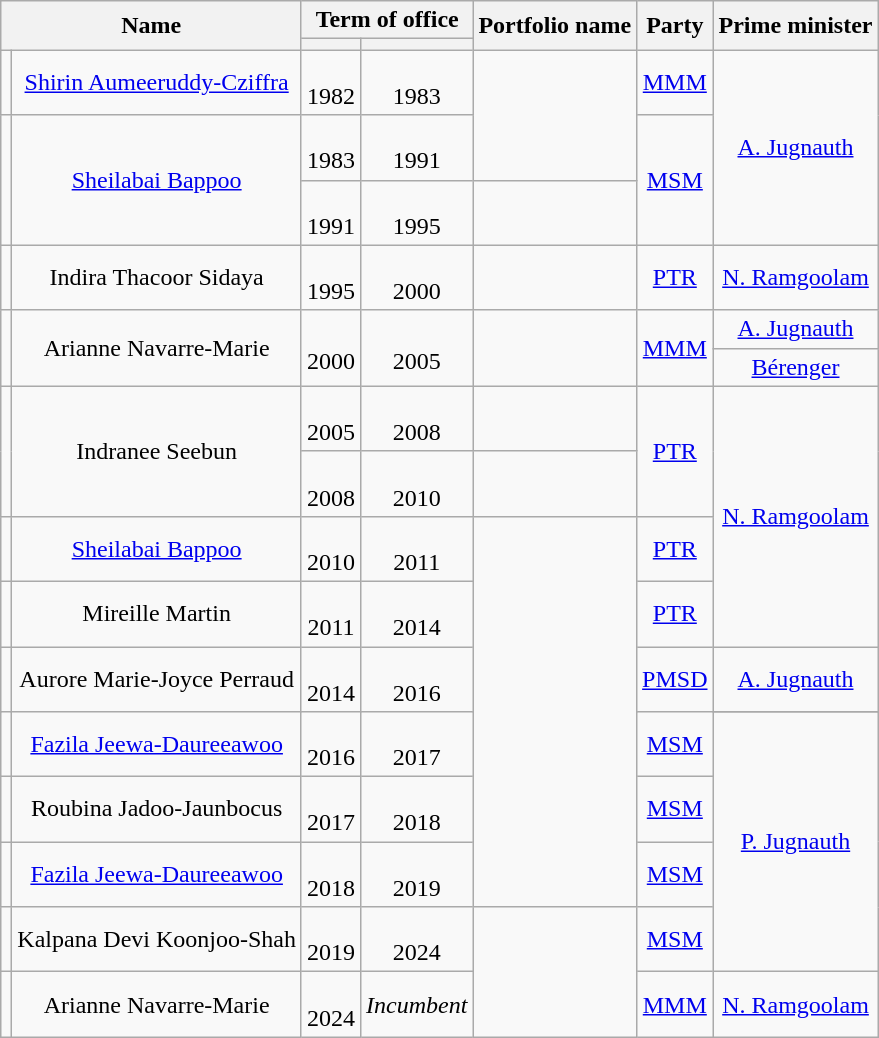<table class="wikitable" style="font-size:100%;text-align:center">
<tr>
<th rowspan=2 colspan=2>Name</th>
<th colspan=2>Term of office</th>
<th rowspan=2>Portfolio name</th>
<th rowspan=2>Party</th>
<th rowspan=2>Prime minister</th>
</tr>
<tr>
<th></th>
<th></th>
</tr>
<tr>
<td bgcolor=></td>
<td><a href='#'>Shirin Aumeeruddy-Cziffra</a></td>
<td><br>1982</td>
<td><br>1983</td>
<td rowspan=2></td>
<td><a href='#'>MMM</a></td>
<td rowspan=3><a href='#'>A. Jugnauth</a></td>
</tr>
<tr>
<td rowspan=2 bgcolor=></td>
<td rowspan=2><a href='#'>Sheilabai Bappoo</a></td>
<td><br>1983</td>
<td><br>1991</td>
<td rowspan=2><a href='#'>MSM</a></td>
</tr>
<tr>
<td><br>1991</td>
<td><br>1995</td>
<td></td>
</tr>
<tr>
<td bgcolor=></td>
<td>Indira Thacoor Sidaya</td>
<td><br>1995</td>
<td><br>2000</td>
<td></td>
<td><a href='#'>PTR</a></td>
<td><a href='#'>N. Ramgoolam</a></td>
</tr>
<tr>
<td rowspan=2 bgcolor=></td>
<td rowspan=2>Arianne Navarre-Marie</td>
<td rowspan=2><br>2000</td>
<td rowspan=2><br>2005</td>
<td rowspan=2></td>
<td rowspan=2><a href='#'>MMM</a></td>
<td><a href='#'>A. Jugnauth</a></td>
</tr>
<tr>
<td><a href='#'>Bérenger</a></td>
</tr>
<tr>
<td rowspan=2 bgcolor=></td>
<td rowspan=2>Indranee Seebun</td>
<td><br>2005</td>
<td><br>2008</td>
<td></td>
<td rowspan=2><a href='#'>PTR</a></td>
<td rowspan=4><a href='#'>N. Ramgoolam</a></td>
</tr>
<tr>
<td><br>2008</td>
<td><br>2010</td>
<td></td>
</tr>
<tr>
<td bgcolor=></td>
<td><a href='#'>Sheilabai Bappoo</a></td>
<td><br>2010</td>
<td><br>2011</td>
<td rowspan=7></td>
<td><a href='#'>PTR</a></td>
</tr>
<tr>
<td bgcolor=></td>
<td>Mireille Martin</td>
<td><br>2011</td>
<td><br>2014</td>
<td><a href='#'>PTR</a></td>
</tr>
<tr>
<td bgcolor=></td>
<td>Aurore Marie-Joyce Perraud</td>
<td><br>2014</td>
<td><br>2016</td>
<td><a href='#'>PMSD</a></td>
<td><a href='#'>A. Jugnauth</a></td>
</tr>
<tr>
<td rowspan=2 bgcolor=></td>
<td rowspan=2><a href='#'>Fazila Jeewa-Daureeawoo</a></td>
<td rowspan=2><br>2016</td>
<td rowspan=2><br>2017</td>
<td rowspan=2><a href='#'>MSM</a></td>
</tr>
<tr>
<td rowspan=4><a href='#'>P. Jugnauth</a></td>
</tr>
<tr>
<td bgcolor=></td>
<td>Roubina Jadoo-Jaunbocus</td>
<td><br>2017</td>
<td><br>2018</td>
<td><a href='#'>MSM</a></td>
</tr>
<tr>
<td bgcolor=></td>
<td><a href='#'>Fazila Jeewa-Daureeawoo</a></td>
<td><br>2018</td>
<td><br>2019</td>
<td><a href='#'>MSM</a></td>
</tr>
<tr>
<td bgcolor=></td>
<td>Kalpana Devi Koonjoo-Shah</td>
<td><br>2019</td>
<td><br>2024</td>
<td rowspan=2></td>
<td><a href='#'>MSM</a></td>
</tr>
<tr>
<td bgcolor=></td>
<td>Arianne Navarre-Marie</td>
<td><br>2024</td>
<td><em>Incumbent</em></td>
<td><a href='#'>MMM</a></td>
<td><a href='#'>N. Ramgoolam</a></td>
</tr>
</table>
